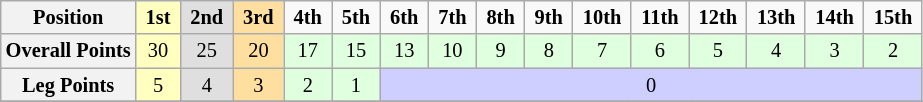<table class="wikitable" style="font-size:85%; text-align:center">
<tr>
<th>Position</th>
<td style="background:#ffffbf;"> <strong>1st</strong> </td>
<td style="background:#dfdfdf;"> <strong>2nd</strong> </td>
<td style="background:#ffdf9f;"> <strong>3rd</strong> </td>
<td> <strong>4th</strong> </td>
<td> <strong>5th</strong> </td>
<td> <strong>6th</strong> </td>
<td> <strong>7th</strong> </td>
<td> <strong>8th</strong> </td>
<td> <strong>9th</strong> </td>
<td> <strong>10th</strong> </td>
<td> <strong>11th</strong> </td>
<td> <strong>12th</strong> </td>
<td> <strong>13th</strong> </td>
<td> <strong>14th</strong> </td>
<td> <strong>15th</strong> </td>
</tr>
<tr>
<th>Overall Points</th>
<td style="background:#ffffbf;">30</td>
<td style="background:#dfdfdf;">25</td>
<td style="background:#ffdf9f;">20</td>
<td style="background:#dfffdf;">17</td>
<td style="background:#dfffdf;">15</td>
<td style="background:#dfffdf;">13</td>
<td style="background:#dfffdf;">10</td>
<td style="background:#dfffdf;">9</td>
<td style="background:#dfffdf;">8</td>
<td style="background:#dfffdf;">7</td>
<td style="background:#dfffdf;">6</td>
<td style="background:#dfffdf;">5</td>
<td style="background:#dfffdf;">4</td>
<td style="background:#dfffdf;">3</td>
<td style="background:#dfffdf;">2</td>
</tr>
<tr>
<th>Leg Points</th>
<td style="background:#ffffbf;">5</td>
<td style="background:#dfdfdf;">4</td>
<td style="background:#ffdf9f;">3</td>
<td style="background:#dfffdf;">2</td>
<td style="background:#dfffdf;">1</td>
<td style="background:#cfcfff;" colspan=10>0</td>
</tr>
<tr>
</tr>
</table>
